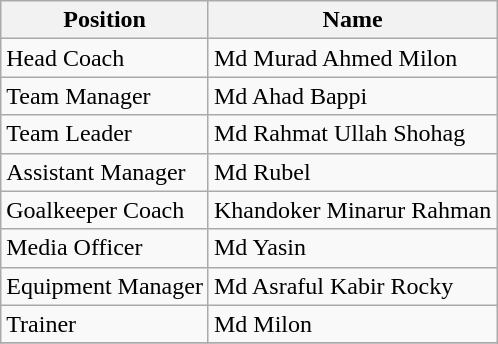<table class="wikitable" style="text-align:left">
<tr>
<th>Position</th>
<th>Name</th>
</tr>
<tr>
<td>Head Coach</td>
<td> Md Murad Ahmed Milon</td>
</tr>
<tr>
<td>Team Manager</td>
<td> Md Ahad Bappi</td>
</tr>
<tr>
<td>Team Leader</td>
<td> Md Rahmat Ullah Shohag</td>
</tr>
<tr>
<td>Assistant Manager</td>
<td> Md Rubel</td>
</tr>
<tr>
<td>Goalkeeper Coach</td>
<td> Khandoker Minarur Rahman</td>
</tr>
<tr>
<td>Media Officer</td>
<td> Md Yasin</td>
</tr>
<tr>
<td>Equipment Manager</td>
<td> Md Asraful Kabir Rocky</td>
</tr>
<tr>
<td>Trainer</td>
<td> Md Milon</td>
</tr>
<tr>
</tr>
</table>
